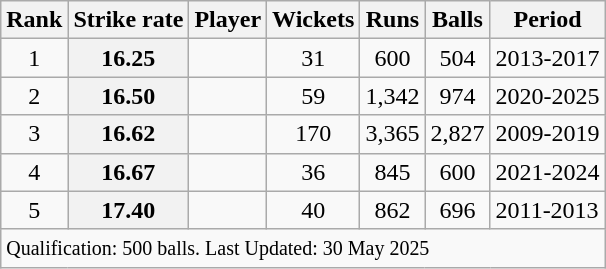<table class="wikitable">
<tr>
<th>Rank</th>
<th>Strike rate</th>
<th>Player</th>
<th>Wickets</th>
<th>Runs</th>
<th>Balls</th>
<th>Period</th>
</tr>
<tr>
<td align=center>1</td>
<th scope=row style=text-align:center;>16.25</th>
<td></td>
<td align=center>31</td>
<td align=center>600</td>
<td align=center>504</td>
<td>2013-2017</td>
</tr>
<tr>
<td align=center>2</td>
<th scope=row style=text-align:center;>16.50</th>
<td></td>
<td align="center">59</td>
<td align="center">1,342</td>
<td align="center">974</td>
<td>2020-2025</td>
</tr>
<tr>
<td align=center>3</td>
<th scope=row style=text-align:center;>16.62</th>
<td></td>
<td align=center>170</td>
<td align=center>3,365</td>
<td align=center>2,827</td>
<td>2009-2019</td>
</tr>
<tr>
<td align=center>4</td>
<th scope=row style=text-align:center;>16.67</th>
<td></td>
<td align="center">36</td>
<td align=center>845</td>
<td align=center>600</td>
<td>2021-2024</td>
</tr>
<tr>
<td align=center>5</td>
<th scope=row style=text-align:center;>17.40</th>
<td></td>
<td align=center>40</td>
<td align=center>862</td>
<td align=center>696</td>
<td>2011-2013</td>
</tr>
<tr class="sortbottom">
<td colspan="7"><small>Qualification: 500 balls. Last Updated: 30 May 2025</small></td>
</tr>
</table>
